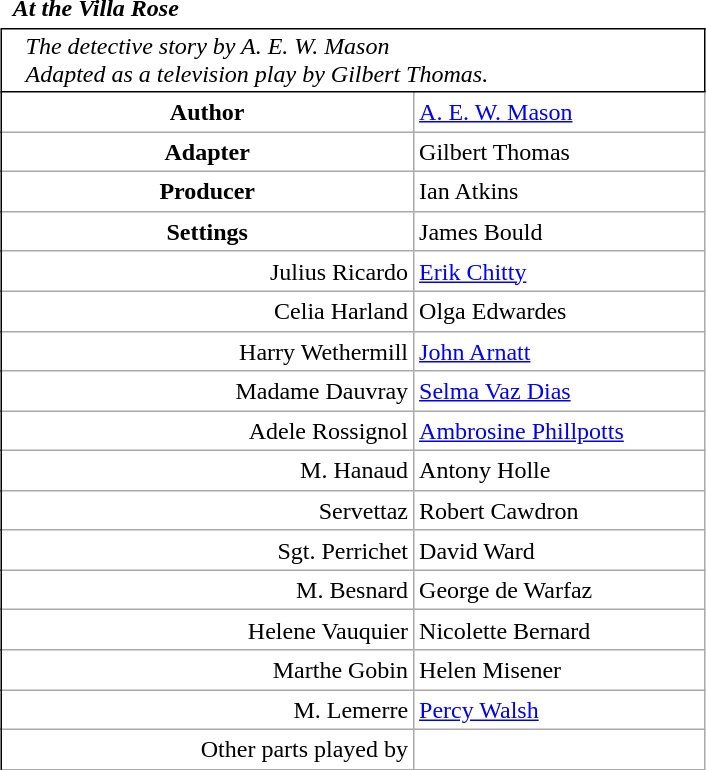<table class="wikitable mw-collapsible mw-collapsed" style="vertical-align:top;margin:auto 2em;line-height:1.2;max-width:33em;background-color:inherit;border:none;">
<tr>
<td class=unsortable style="border:hidden;line-height:1.67;margin-left:-1em;text-align:center;padding-left:0.5em;min-width:1.0em;"></td>
<td class=unsortable style="border-style:none;padding-left:0.5em;text-align:left;min-width:16.5em;font-weight:700;font-style:italic;">At the Villa Rose</td>
<td class=unsortable style="border:none;text-align:right;font-weight:normal; font-size:95%; min-width:8.5em;padding-right:0.2em;"></td>
<td class=unsortable style="border:none;min-width:3.5em;padding-left:0;"></td>
<td class=unsortable style="border:hidden;min-width:3.5em;font-size:95%;"></td>
</tr>
<tr>
<td rowspan=100 style="border:none thin;border-right-style :solid;"></td>
<td colspan=3 style="text-align:left;padding:0.1em 1em;font-style:italic;border: solid thin;">The detective story by A. E. W. Mason<br>Adapted as a television play by Gilbert Thomas.</td>
</tr>
<tr>
<td style="text-align:center;font-weight:bold;">Author</td>
<td colspan=2><a href='#'>A. E. W. Mason</a></td>
</tr>
<tr>
<td style="text-align:center;font-weight:bold;">Adapter</td>
<td colspan=2>Gilbert Thomas</td>
</tr>
<tr>
<td style="text-align:center;font-weight:bold;">Producer</td>
<td colspan=2>Ian Atkins</td>
</tr>
<tr>
<td style="text-align:center;font-weight:bold;">Settings</td>
<td colspan=2>James Bould</td>
</tr>
<tr>
<td style="text-align:right;">Julius Ricardo</td>
<td colspan=2><a href='#'>Erik Chitty</a></td>
</tr>
<tr>
<td style="text-align:right;">Celia Harland</td>
<td colspan=2>Olga Edwardes</td>
</tr>
<tr>
<td style="text-align:right;">Harry Wethermill</td>
<td colspan=2><a href='#'>John Arnatt</a></td>
</tr>
<tr>
<td style="text-align:right;">Madame Dauvray</td>
<td colspan=2><a href='#'>Selma Vaz Dias</a></td>
</tr>
<tr>
<td style="text-align:right;">Adele Rossignol</td>
<td colspan=2><a href='#'>Ambrosine Phillpotts</a></td>
</tr>
<tr>
<td style="text-align:right;">M. Hanaud</td>
<td colspan=2>Antony Holle</td>
</tr>
<tr>
<td style="text-align:right;">Servettaz</td>
<td colspan=2>Robert Cawdron</td>
</tr>
<tr>
<td style="text-align:right;">Sgt. Perrichet</td>
<td colspan=2>David Ward</td>
</tr>
<tr>
<td style="text-align:right;">M. Besnard</td>
<td colspan=2>George de Warfaz</td>
</tr>
<tr>
<td style="text-align:right;">Helene Vauquier</td>
<td colspan=2>Nicolette Bernard</td>
</tr>
<tr>
<td style="text-align:right;">Marthe Gobin</td>
<td colspan=2>Helen Misener</td>
</tr>
<tr>
<td style="text-align:right;">M. Lemerre</td>
<td colspan=2><a href='#'>Percy Walsh</a></td>
</tr>
<tr>
<td style="text-align:right;vertical-align:middle;">Other parts played by</td>
<td colspan=2></td>
</tr>
</table>
